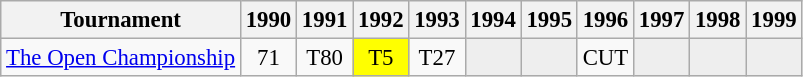<table class="wikitable" style="font-size:95%;text-align:center;">
<tr>
<th>Tournament</th>
<th>1990</th>
<th>1991</th>
<th>1992</th>
<th>1993</th>
<th>1994</th>
<th>1995</th>
<th>1996</th>
<th>1997</th>
<th>1998</th>
<th>1999</th>
</tr>
<tr>
<td align=left><a href='#'>The Open Championship</a></td>
<td>71</td>
<td>T80</td>
<td style="background:yellow;">T5</td>
<td>T27</td>
<td style="background:#eeeeee;"></td>
<td style="background:#eeeeee;"></td>
<td>CUT</td>
<td style="background:#eeeeee;"></td>
<td style="background:#eeeeee;"></td>
<td style="background:#eeeeee;"></td>
</tr>
</table>
